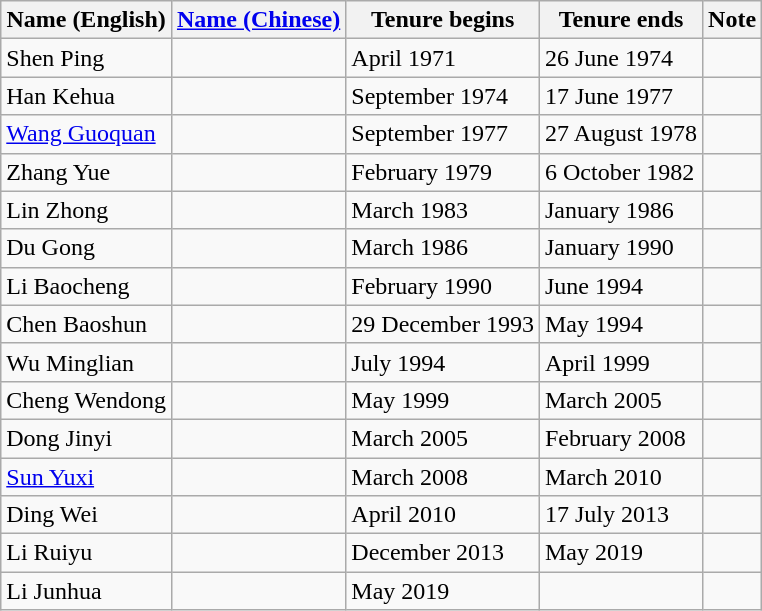<table class="wikitable">
<tr>
<th>Name (English)</th>
<th><a href='#'>Name (Chinese)</a></th>
<th>Tenure begins</th>
<th>Tenure ends</th>
<th>Note</th>
</tr>
<tr>
<td>Shen Ping</td>
<td></td>
<td>April 1971</td>
<td>26 June 1974</td>
<td></td>
</tr>
<tr>
<td>Han Kehua</td>
<td></td>
<td>September 1974</td>
<td>17 June 1977</td>
<td></td>
</tr>
<tr>
<td><a href='#'>Wang Guoquan</a></td>
<td></td>
<td>September 1977</td>
<td>27 August 1978</td>
<td></td>
</tr>
<tr>
<td>Zhang Yue</td>
<td></td>
<td>February 1979</td>
<td>6 October 1982</td>
<td></td>
</tr>
<tr>
<td>Lin Zhong</td>
<td></td>
<td>March 1983</td>
<td>January 1986</td>
<td></td>
</tr>
<tr>
<td>Du Gong</td>
<td></td>
<td>March 1986</td>
<td>January 1990</td>
<td></td>
</tr>
<tr>
<td>Li Baocheng</td>
<td></td>
<td>February 1990</td>
<td>June 1994</td>
<td></td>
</tr>
<tr>
<td>Chen Baoshun</td>
<td></td>
<td>29 December 1993</td>
<td>May 1994</td>
<td></td>
</tr>
<tr>
<td>Wu Minglian</td>
<td></td>
<td>July 1994</td>
<td>April 1999</td>
<td></td>
</tr>
<tr>
<td>Cheng Wendong</td>
<td></td>
<td>May 1999</td>
<td>March 2005</td>
<td></td>
</tr>
<tr>
<td>Dong Jinyi</td>
<td></td>
<td>March 2005</td>
<td>February 2008</td>
<td></td>
</tr>
<tr>
<td><a href='#'>Sun Yuxi</a></td>
<td></td>
<td>March 2008</td>
<td>March 2010</td>
<td></td>
</tr>
<tr>
<td>Ding Wei</td>
<td></td>
<td>April 2010</td>
<td>17 July 2013</td>
<td></td>
</tr>
<tr>
<td>Li Ruiyu</td>
<td></td>
<td>December 2013</td>
<td>May 2019</td>
<td></td>
</tr>
<tr>
<td>Li Junhua</td>
<td></td>
<td>May 2019</td>
<td></td>
<td></td>
</tr>
</table>
